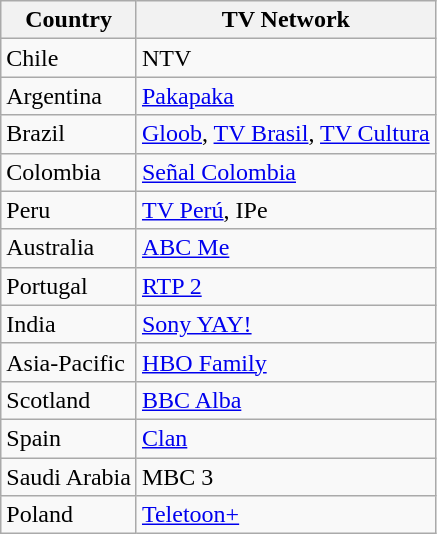<table class="wikitable">
<tr>
<th>Country</th>
<th>TV Network</th>
</tr>
<tr>
<td>Chile</td>
<td NTV (Chile)>NTV</td>
</tr>
<tr>
<td>Argentina</td>
<td><a href='#'>Pakapaka</a></td>
</tr>
<tr>
<td>Brazil</td>
<td><a href='#'>Gloob</a>, <a href='#'>TV Brasil</a>, <a href='#'>TV Cultura</a></td>
</tr>
<tr>
<td>Colombia</td>
<td><a href='#'>Señal Colombia</a></td>
</tr>
<tr>
<td>Peru</td>
<td><a href='#'>TV Perú</a>, IPe</td>
</tr>
<tr>
<td>Australia</td>
<td><a href='#'>ABC Me</a></td>
</tr>
<tr>
<td>Portugal</td>
<td><a href='#'>RTP 2</a></td>
</tr>
<tr>
<td>India</td>
<td><a href='#'>Sony YAY!</a></td>
</tr>
<tr>
<td>Asia-Pacific</td>
<td><a href='#'>HBO Family</a></td>
</tr>
<tr>
<td>Scotland</td>
<td><a href='#'>BBC Alba</a></td>
</tr>
<tr>
<td>Spain</td>
<td><a href='#'>Clan</a></td>
</tr>
<tr>
<td>Saudi Arabia</td>
<td MBC 3 (TV channel)>MBC 3</td>
</tr>
<tr>
<td>Poland</td>
<td><a href='#'>Teletoon+</a></td>
</tr>
</table>
